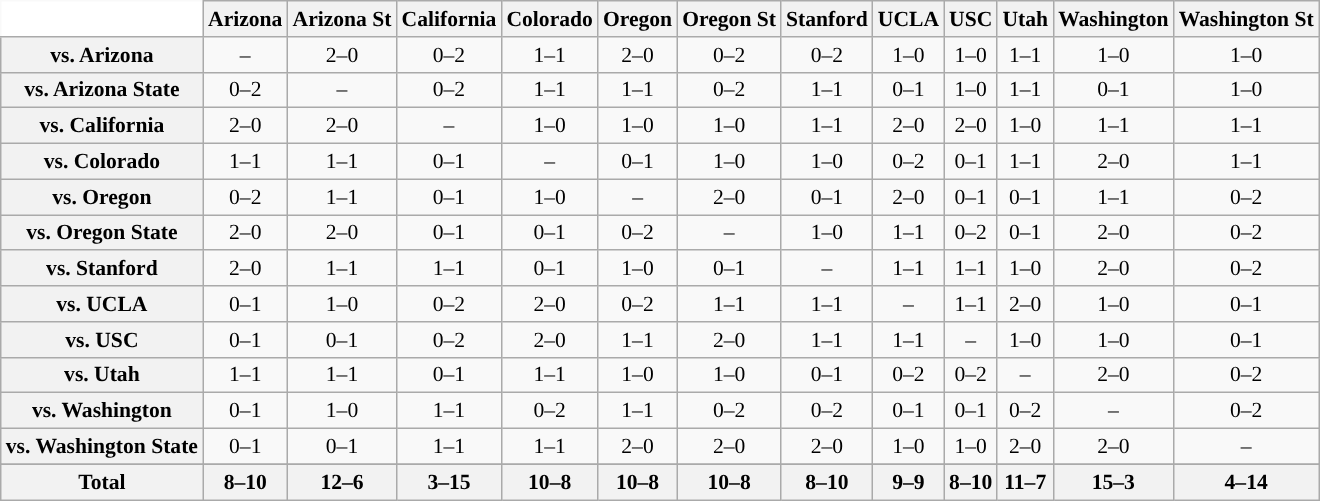<table class="wikitable" style="white-space:nowrap;font-size:90%;">
<tr>
<th colspan=1 style="background:white; border-top-style:hidden; border-left-style:hidden;"   width=75> </th>
<th>Arizona</th>
<th>Arizona St</th>
<th>California</th>
<th>Colorado</th>
<th>Oregon</th>
<th>Oregon St</th>
<th>Stanford</th>
<th>UCLA</th>
<th>USC</th>
<th>Utah</th>
<th>Washington</th>
<th>Washington St</th>
</tr>
<tr style="text-align:center;">
<th>vs. Arizona</th>
<td>–</td>
<td>2–0</td>
<td>0–2</td>
<td>1–1</td>
<td>2–0</td>
<td>0–2</td>
<td>0–2</td>
<td>1–0</td>
<td>1–0</td>
<td>1–1</td>
<td>1–0</td>
<td>1–0</td>
</tr>
<tr style="text-align:center;">
<th>vs. Arizona State</th>
<td>0–2</td>
<td>–</td>
<td>0–2</td>
<td>1–1</td>
<td>1–1</td>
<td>0–2</td>
<td>1–1</td>
<td>0–1</td>
<td>1–0</td>
<td>1–1</td>
<td>0–1</td>
<td>1–0</td>
</tr>
<tr style="text-align:center;">
<th>vs. California</th>
<td>2–0</td>
<td>2–0</td>
<td>–</td>
<td>1–0</td>
<td>1–0</td>
<td>1–0</td>
<td>1–1</td>
<td>2–0</td>
<td>2–0</td>
<td>1–0</td>
<td>1–1</td>
<td>1–1</td>
</tr>
<tr style="text-align:center;">
<th>vs. Colorado</th>
<td>1–1</td>
<td>1–1</td>
<td>0–1</td>
<td>–</td>
<td>0–1</td>
<td>1–0</td>
<td>1–0</td>
<td>0–2</td>
<td>0–1</td>
<td>1–1</td>
<td>2–0</td>
<td>1–1</td>
</tr>
<tr style="text-align:center;">
<th>vs. Oregon</th>
<td>0–2</td>
<td>1–1</td>
<td>0–1</td>
<td>1–0</td>
<td>–</td>
<td>2–0</td>
<td>0–1</td>
<td>2–0</td>
<td>0–1</td>
<td>0–1</td>
<td>1–1</td>
<td>0–2</td>
</tr>
<tr style="text-align:center;">
<th>vs. Oregon State</th>
<td>2–0</td>
<td>2–0</td>
<td>0–1</td>
<td>0–1</td>
<td>0–2</td>
<td>–</td>
<td>1–0</td>
<td>1–1</td>
<td>0–2</td>
<td>0–1</td>
<td>2–0</td>
<td>0–2</td>
</tr>
<tr style="text-align:center;">
<th>vs. Stanford</th>
<td>2–0</td>
<td>1–1</td>
<td>1–1</td>
<td>0–1</td>
<td>1–0</td>
<td>0–1</td>
<td>–</td>
<td>1–1</td>
<td>1–1</td>
<td>1–0</td>
<td>2–0</td>
<td>0–2</td>
</tr>
<tr style="text-align:center;">
<th>vs. UCLA</th>
<td>0–1</td>
<td>1–0</td>
<td>0–2</td>
<td>2–0</td>
<td>0–2</td>
<td>1–1</td>
<td>1–1</td>
<td>–</td>
<td>1–1</td>
<td>2–0</td>
<td>1–0</td>
<td>0–1</td>
</tr>
<tr style="text-align:center;">
<th>vs. USC</th>
<td>0–1</td>
<td>0–1</td>
<td>0–2</td>
<td>2–0</td>
<td>1–1</td>
<td>2–0</td>
<td>1–1</td>
<td>1–1</td>
<td>–</td>
<td>1–0</td>
<td>1–0</td>
<td>0–1</td>
</tr>
<tr style="text-align:center;">
<th>vs. Utah</th>
<td>1–1</td>
<td>1–1</td>
<td>0–1</td>
<td>1–1</td>
<td>1–0</td>
<td>1–0</td>
<td>0–1</td>
<td>0–2</td>
<td>0–2</td>
<td>–</td>
<td>2–0</td>
<td>0–2</td>
</tr>
<tr style="text-align:center;">
<th>vs. Washington</th>
<td>0–1</td>
<td>1–0</td>
<td>1–1</td>
<td>0–2</td>
<td>1–1</td>
<td>0–2</td>
<td>0–2</td>
<td>0–1</td>
<td>0–1</td>
<td>0–2</td>
<td>–</td>
<td>0–2</td>
</tr>
<tr style="text-align:center;">
<th>vs. Washington State</th>
<td>0–1</td>
<td>0–1</td>
<td>1–1</td>
<td>1–1</td>
<td>2–0</td>
<td>2–0</td>
<td>2–0</td>
<td>1–0</td>
<td>1–0</td>
<td>2–0</td>
<td>2–0</td>
<td>–</td>
</tr>
<tr style="text-align:center;">
</tr>
<tr style="text-align:center;">
<th>Total</th>
<th>8–10</th>
<th>12–6</th>
<th>3–15</th>
<th>10–8</th>
<th>10–8</th>
<th>10–8</th>
<th>8–10</th>
<th>9–9</th>
<th>8–10</th>
<th>11–7</th>
<th>15–3</th>
<th>4–14</th>
</tr>
</table>
